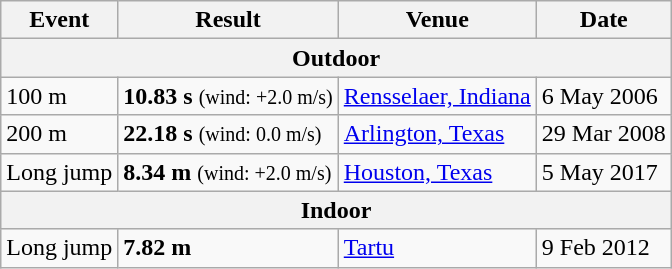<table class="wikitable">
<tr>
<th>Event</th>
<th>Result</th>
<th>Venue</th>
<th>Date</th>
</tr>
<tr>
<th colspan="4">Outdoor</th>
</tr>
<tr>
<td>100 m</td>
<td><strong>10.83 s</strong> <small>(wind: +2.0 m/s)</small></td>
<td> <a href='#'>Rensselaer, Indiana</a></td>
<td>6 May 2006</td>
</tr>
<tr>
<td>200 m</td>
<td><strong>22.18 s</strong> <small>(wind: 0.0 m/s)</small></td>
<td> <a href='#'>Arlington, Texas</a></td>
<td>29 Mar 2008</td>
</tr>
<tr>
<td>Long jump</td>
<td><strong>8.34 m</strong> <small>(wind: +2.0 m/s)</small></td>
<td> <a href='#'>Houston, Texas</a></td>
<td>5 May 2017</td>
</tr>
<tr>
<th colspan="4">Indoor</th>
</tr>
<tr>
<td>Long jump</td>
<td><strong>7.82 m</strong></td>
<td> <a href='#'>Tartu</a></td>
<td>9 Feb 2012</td>
</tr>
</table>
